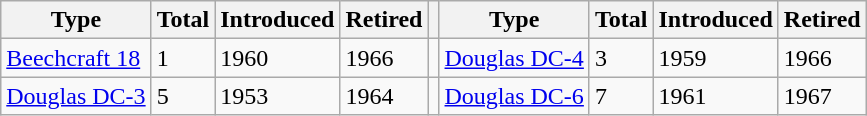<table class="wikitable col1left col2center col3center col4center col5center col6left col7center col7center col8center">
<tr>
<th>Type</th>
<th>Total</th>
<th>Introduced</th>
<th>Retired</th>
<th></th>
<th>Type</th>
<th>Total</th>
<th>Introduced</th>
<th>Retired</th>
</tr>
<tr>
<td><a href='#'>Beechcraft 18</a></td>
<td>1</td>
<td>1960</td>
<td>1966</td>
<td></td>
<td><a href='#'>Douglas DC-4</a></td>
<td>3</td>
<td>1959</td>
<td>1966</td>
</tr>
<tr>
<td><a href='#'>Douglas DC-3</a></td>
<td>5</td>
<td>1953</td>
<td>1964</td>
<td></td>
<td><a href='#'>Douglas DC-6</a></td>
<td>7</td>
<td>1961</td>
<td>1967</td>
</tr>
</table>
